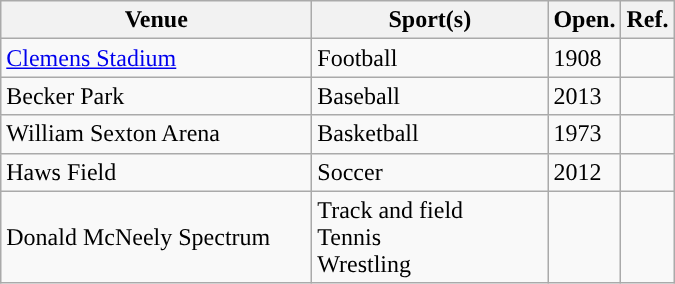<table class="wikitable"; style= "text-align: ">
<tr>
<th width=200px>Venue</th>
<th width=150px>Sport(s)</th>
<th width=px>Open.</th>
<th width=px>Ref.</th>
</tr>
<tr>
<td><a href='#'>Clemens Stadium</a></td>
<td>Football</td>
<td>1908</td>
<td></td>
</tr>
<tr>
<td>Becker Park</td>
<td>Baseball</td>
<td>2013</td>
<td></td>
</tr>
<tr>
<td>William Sexton Arena</td>
<td>Basketball</td>
<td>1973</td>
<td></td>
</tr>
<tr>
<td>Haws Field</td>
<td>Soccer</td>
<td>2012</td>
<td></td>
</tr>
<tr>
<td>Donald McNeely Spectrum</td>
<td>Track and field  <br> Tennis <br> Wrestling</td>
<td></td>
<td></td>
</tr>
</table>
